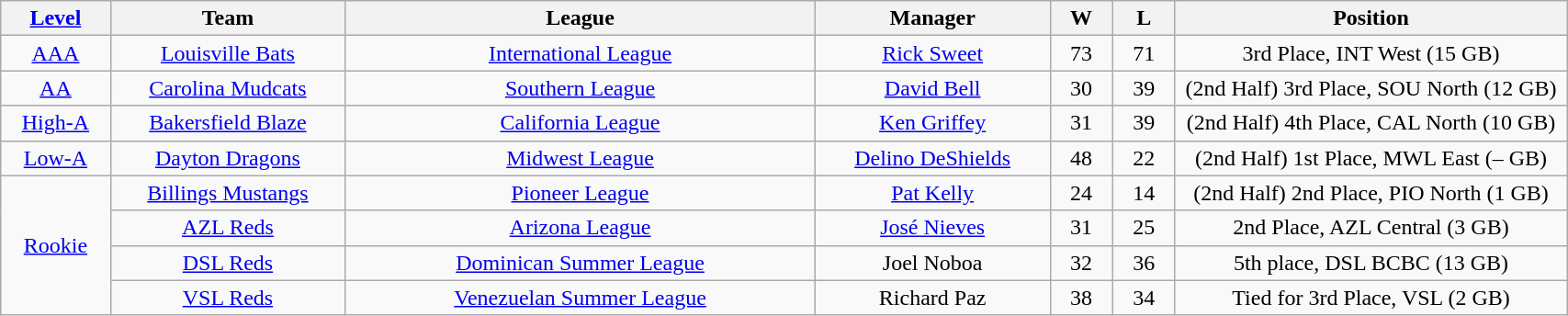<table class="wikitable"  style="width:90%; text-align:center;">
<tr>
<th style="width:7%;"><a href='#'>Level</a></th>
<th style="width:15%;">Team</th>
<th style="width:30%;">League</th>
<th style="width:15%;">Manager</th>
<th style="width:4%;">W</th>
<th style="width:4%;">L</th>
<th style="width:50%;">Position</th>
</tr>
<tr>
<td><a href='#'>AAA</a></td>
<td><a href='#'>Louisville Bats</a></td>
<td><a href='#'>International League</a></td>
<td><a href='#'>Rick Sweet</a></td>
<td>73</td>
<td>71</td>
<td>3rd Place, INT West (15 GB)</td>
</tr>
<tr>
<td><a href='#'>AA</a></td>
<td><a href='#'>Carolina Mudcats</a></td>
<td><a href='#'>Southern League</a></td>
<td><a href='#'>David Bell</a></td>
<td>30</td>
<td>39</td>
<td>(2nd Half) 3rd Place, SOU North (12 GB)</td>
</tr>
<tr>
<td><a href='#'>High-A</a></td>
<td><a href='#'>Bakersfield Blaze</a></td>
<td><a href='#'>California League</a></td>
<td><a href='#'>Ken Griffey</a></td>
<td>31</td>
<td>39</td>
<td>(2nd Half) 4th Place, CAL North (10 GB)</td>
</tr>
<tr>
<td><a href='#'>Low-A</a></td>
<td><a href='#'>Dayton Dragons</a></td>
<td><a href='#'>Midwest League</a></td>
<td><a href='#'>Delino DeShields</a></td>
<td>48</td>
<td>22</td>
<td>(2nd Half) 1st Place, MWL East (– GB)</td>
</tr>
<tr>
<td rowspan=4><a href='#'>Rookie</a></td>
<td><a href='#'>Billings Mustangs</a></td>
<td><a href='#'>Pioneer League</a></td>
<td><a href='#'>Pat Kelly</a></td>
<td>24</td>
<td>14</td>
<td>(2nd Half) 2nd Place, PIO North (1 GB)</td>
</tr>
<tr>
<td><a href='#'>AZL Reds</a></td>
<td><a href='#'>Arizona League</a></td>
<td><a href='#'>José Nieves</a></td>
<td>31</td>
<td>25</td>
<td>2nd Place, AZL Central (3 GB)</td>
</tr>
<tr>
<td><a href='#'>DSL Reds</a></td>
<td><a href='#'>Dominican Summer League</a></td>
<td>Joel Noboa</td>
<td>32</td>
<td>36</td>
<td>5th place, DSL BCBC (13 GB)</td>
</tr>
<tr>
<td><a href='#'>VSL Reds</a></td>
<td><a href='#'>Venezuelan Summer League</a></td>
<td>Richard Paz</td>
<td>38</td>
<td>34</td>
<td>Tied for 3rd Place, VSL (2 GB)</td>
</tr>
</table>
